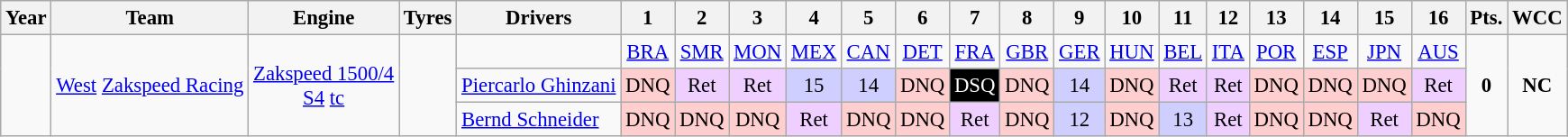<table class="wikitable" style="text-align:center; font-size:95%">
<tr>
<th>Year</th>
<th>Team</th>
<th>Engine</th>
<th>Tyres</th>
<th>Drivers</th>
<th>1</th>
<th>2</th>
<th>3</th>
<th>4</th>
<th>5</th>
<th>6</th>
<th>7</th>
<th>8</th>
<th>9</th>
<th>10</th>
<th>11</th>
<th>12</th>
<th>13</th>
<th>14</th>
<th>15</th>
<th>16</th>
<th>Pts.</th>
<th>WCC</th>
</tr>
<tr>
<td rowspan="3"></td>
<td rowspan="3"><a href='#'>West</a> <a href='#'>Zakspeed Racing</a></td>
<td rowspan="3"><a href='#'>Zakspeed 1500/4</a><br><a href='#'>S4</a> <a href='#'>tc</a></td>
<td rowspan="3"></td>
<td></td>
<td><a href='#'>BRA</a></td>
<td><a href='#'>SMR</a></td>
<td><a href='#'>MON</a></td>
<td><a href='#'>MEX</a></td>
<td><a href='#'>CAN</a></td>
<td><a href='#'>DET</a></td>
<td><a href='#'>FRA</a></td>
<td><a href='#'>GBR</a></td>
<td><a href='#'>GER</a></td>
<td><a href='#'>HUN</a></td>
<td><a href='#'>BEL</a></td>
<td><a href='#'>ITA</a></td>
<td><a href='#'>POR</a></td>
<td><a href='#'>ESP</a></td>
<td><a href='#'>JPN</a></td>
<td><a href='#'>AUS</a></td>
<td rowspan="3"><strong>0</strong></td>
<td rowspan="3"><strong>NC</strong></td>
</tr>
<tr>
<td align="left"><a href='#'>Piercarlo Ghinzani</a></td>
<td style="background:#ffcfcf;">DNQ</td>
<td style="background:#efcfff;">Ret</td>
<td style="background:#efcfff;">Ret</td>
<td style="background:#cfcfff;">15</td>
<td style="background:#cfcfff;">14</td>
<td style="background:#ffcfcf;">DNQ</td>
<td style="background:#000; color:white;">DSQ</td>
<td style="background:#ffcfcf;">DNQ</td>
<td style="background:#cfcfff;">14</td>
<td style="background:#ffcfcf;">DNQ</td>
<td style="background:#efcfff;">Ret</td>
<td style="background:#efcfff;">Ret</td>
<td style="background:#ffcfcf;">DNQ</td>
<td style="background:#ffcfcf;">DNQ</td>
<td style="background:#ffcfcf;">DNQ</td>
<td style="background:#efcfff;">Ret</td>
</tr>
<tr>
<td align="left"><a href='#'>Bernd Schneider</a></td>
<td style="background:#ffcfcf;">DNQ</td>
<td style="background:#ffcfcf;">DNQ</td>
<td style="background:#ffcfcf;">DNQ</td>
<td style="background:#efcfff;">Ret</td>
<td style="background:#ffcfcf;">DNQ</td>
<td style="background:#ffcfcf;">DNQ</td>
<td style="background:#efcfff;">Ret</td>
<td style="background:#ffcfcf;">DNQ</td>
<td style="background:#cfcfff;">12</td>
<td style="background:#ffcfcf;">DNQ</td>
<td style="background:#cfcfff;">13</td>
<td style="background:#efcfff;">Ret</td>
<td style="background:#ffcfcf;">DNQ</td>
<td style="background:#ffcfcf;">DNQ</td>
<td style="background:#efcfff;">Ret</td>
<td style="background:#ffcfcf;">DNQ</td>
</tr>
</table>
